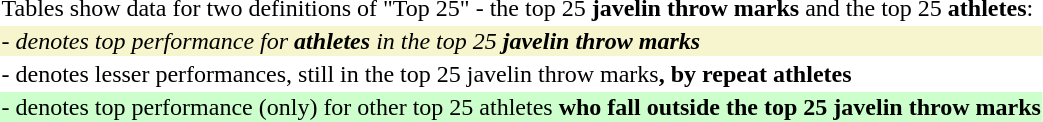<table style="wikitable">
<tr>
<td>Tables show data for two definitions of "Top 25" - the top 25 <strong>javelin throw marks</strong> and the top 25 <strong>athletes</strong>:</td>
</tr>
<tr>
<td style="background: #f6F5CE"><em>- denotes top performance for <strong>athletes</strong> in the top 25 <strong>javelin throw marks<strong><em></td>
</tr>
<tr>
<td></em>- denotes lesser performances, still in the top 25 </strong>javelin throw marks<strong>, by repeat athletes<em></td>
</tr>
<tr>
<td style="background: #CCFFCC"></em>- denotes top performance (only) for other top 25 </strong>athletes<strong> who fall outside the top 25 javelin throw marks<em></td>
</tr>
</table>
